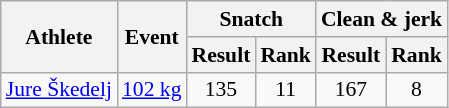<table class="wikitable" style="font-size:90%">
<tr>
<th rowspan="2">Athlete</th>
<th rowspan="2">Event</th>
<th colspan="2">Snatch</th>
<th colspan="2">Clean & jerk</th>
</tr>
<tr>
<th>Result</th>
<th>Rank</th>
<th>Result</th>
<th>Rank</th>
</tr>
<tr align=center>
<td align=left><a href='#'>Jure Škedelj</a></td>
<td align=left><a href='#'>102 kg</a></td>
<td>135</td>
<td>11</td>
<td>167</td>
<td>8</td>
</tr>
</table>
